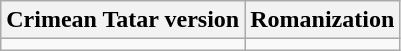<table class="wikitable">
<tr>
<th>Crimean Tatar version</th>
<th>Romanization</th>
</tr>
<tr style="nowrap">
<td></td>
<td></td>
</tr>
</table>
